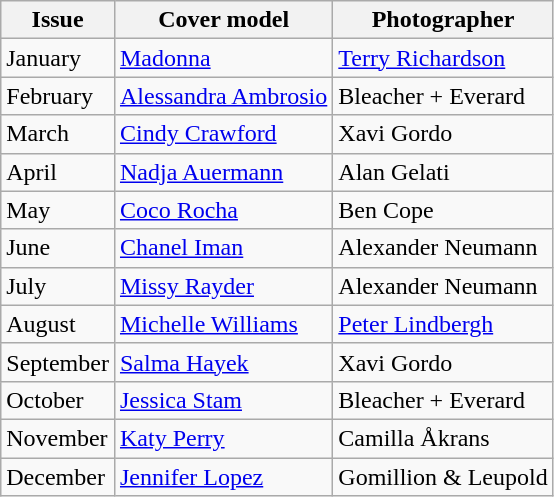<table class="sortable wikitable">
<tr>
<th>Issue</th>
<th>Cover model</th>
<th>Photographer</th>
</tr>
<tr>
<td>January</td>
<td><a href='#'>Madonna</a></td>
<td><a href='#'>Terry Richardson</a></td>
</tr>
<tr>
<td>February</td>
<td><a href='#'>Alessandra Ambrosio</a></td>
<td>Bleacher + Everard</td>
</tr>
<tr>
<td>March</td>
<td><a href='#'>Cindy Crawford</a></td>
<td>Xavi Gordo</td>
</tr>
<tr>
<td>April</td>
<td><a href='#'>Nadja Auermann</a></td>
<td>Alan Gelati</td>
</tr>
<tr>
<td>May</td>
<td><a href='#'>Coco Rocha</a></td>
<td>Ben Cope</td>
</tr>
<tr>
<td>June</td>
<td><a href='#'>Chanel Iman</a></td>
<td>Alexander Neumann</td>
</tr>
<tr>
<td>July</td>
<td><a href='#'>Missy Rayder</a></td>
<td>Alexander Neumann</td>
</tr>
<tr>
<td>August</td>
<td><a href='#'>Michelle Williams</a></td>
<td><a href='#'>Peter Lindbergh</a></td>
</tr>
<tr>
<td>September</td>
<td><a href='#'>Salma Hayek</a></td>
<td>Xavi Gordo</td>
</tr>
<tr>
<td>October</td>
<td><a href='#'>Jessica Stam</a></td>
<td>Bleacher + Everard</td>
</tr>
<tr>
<td>November</td>
<td><a href='#'>Katy Perry</a></td>
<td>Camilla Åkrans</td>
</tr>
<tr>
<td>December</td>
<td><a href='#'>Jennifer Lopez</a></td>
<td>Gomillion & Leupold</td>
</tr>
</table>
